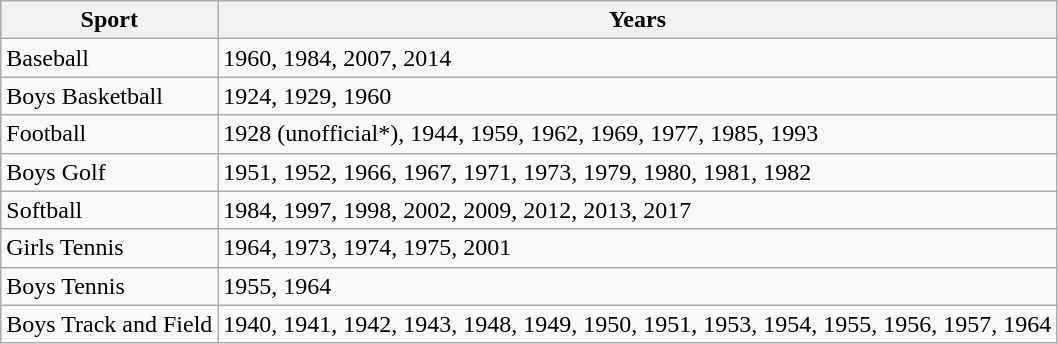<table role="presentation" class="wikitable">
<tr>
<th scope="col">Sport</th>
<th scope="col">Years</th>
</tr>
<tr>
<td>Baseball</td>
<td>1960, 1984, 2007, 2014</td>
</tr>
<tr>
<td>Boys Basketball</td>
<td>1924, 1929, 1960</td>
</tr>
<tr>
<td>Football</td>
<td>1928 (unofficial*), 1944, 1959, 1962, 1969, 1977, 1985, 1993</td>
</tr>
<tr>
<td>Boys Golf</td>
<td>1951, 1952, 1966, 1967, 1971, 1973, 1979, 1980, 1981, 1982</td>
</tr>
<tr>
<td>Softball</td>
<td>1984, 1997, 1998, 2002, 2009, 2012, 2013, 2017</td>
</tr>
<tr>
<td>Girls Tennis</td>
<td>1964, 1973, 1974, 1975, 2001</td>
</tr>
<tr>
<td>Boys Tennis</td>
<td>1955, 1964</td>
</tr>
<tr>
<td>Boys Track and Field</td>
<td>1940, 1941, 1942, 1943, 1948, 1949, 1950, 1951, 1953, 1954, 1955, 1956, 1957, 1964</td>
</tr>
</table>
